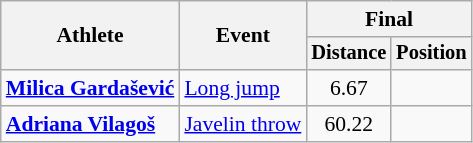<table class=wikitable style="font-size:90%">
<tr>
<th rowspan="2">Athlete</th>
<th rowspan="2">Event</th>
<th colspan="2">Final</th>
</tr>
<tr style="font-size:95%">
<th>Distance</th>
<th>Position</th>
</tr>
<tr align=center>
<td align=left><strong><a href='#'>Milica Gardašević</a></strong></td>
<td align=left><a href='#'>Long jump</a></td>
<td>6.67</td>
<td></td>
</tr>
<tr align=center>
<td align=left><strong><a href='#'>Adriana Vilagoš</a></strong></td>
<td align=left><a href='#'>Javelin throw</a></td>
<td>60.22</td>
<td></td>
</tr>
</table>
